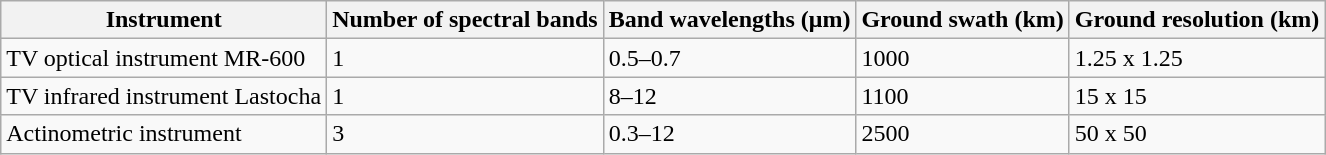<table class="wikitable">
<tr>
<th>Instrument</th>
<th>Number of spectral bands</th>
<th>Band wavelengths (μm)</th>
<th>Ground swath (km)</th>
<th>Ground resolution (km)</th>
</tr>
<tr>
<td>TV optical instrument MR-600</td>
<td>1</td>
<td>0.5–0.7</td>
<td>1000</td>
<td>1.25 x 1.25</td>
</tr>
<tr>
<td>TV infrared instrument Lastocha</td>
<td>1</td>
<td>8–12</td>
<td>1100</td>
<td>15 x 15</td>
</tr>
<tr>
<td>Actinometric instrument</td>
<td>3</td>
<td>0.3–12</td>
<td>2500</td>
<td>50 x 50</td>
</tr>
</table>
